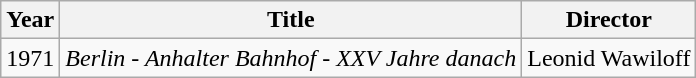<table class="wikitable">
<tr>
<th>Year</th>
<th>Title</th>
<th>Director</th>
</tr>
<tr>
<td>1971</td>
<td><em>Berlin - Anhalter Bahnhof - XXV Jahre danach</em></td>
<td>Leonid Wawiloff</td>
</tr>
</table>
